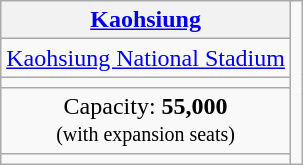<table class="wikitable" style="text-align:center">
<tr>
<th><a href='#'>Kaohsiung</a></th>
<td colspan="3" rowspan="5"><br></td>
</tr>
<tr>
<td><a href='#'>Kaohsiung National Stadium</a></td>
</tr>
<tr>
<td><small></small></td>
</tr>
<tr>
<td>Capacity: <strong>55,000</strong><br><small>(with expansion seats)</small></td>
</tr>
<tr>
<td></td>
</tr>
</table>
